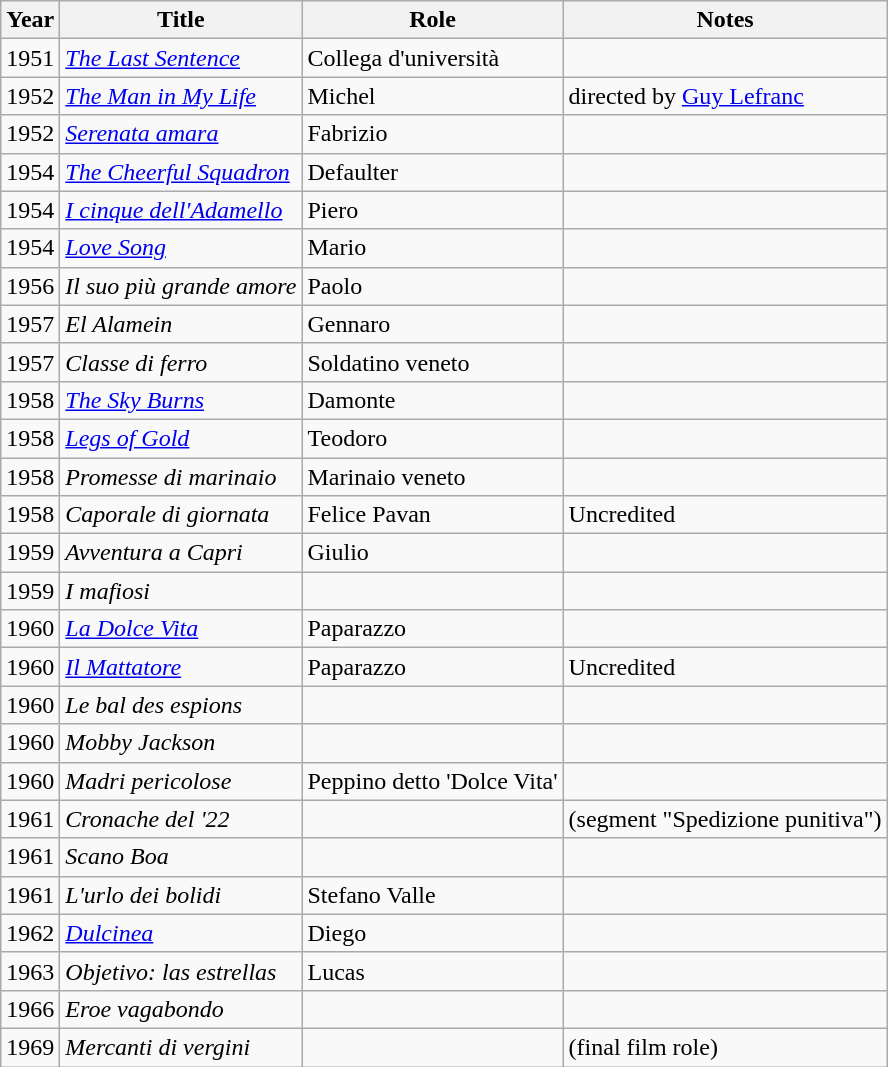<table class="wikitable">
<tr>
<th>Year</th>
<th>Title</th>
<th>Role</th>
<th>Notes</th>
</tr>
<tr>
<td>1951</td>
<td><em><a href='#'>The Last Sentence</a></em></td>
<td>Collega d'università</td>
<td></td>
</tr>
<tr>
<td>1952</td>
<td><em><a href='#'>The Man in My Life</a></em></td>
<td>Michel</td>
<td>directed by <a href='#'>Guy Lefranc</a></td>
</tr>
<tr>
<td>1952</td>
<td><em><a href='#'>Serenata amara</a></em></td>
<td>Fabrizio</td>
<td></td>
</tr>
<tr>
<td>1954</td>
<td><em><a href='#'>The Cheerful Squadron</a></em></td>
<td>Defaulter</td>
<td></td>
</tr>
<tr>
<td>1954</td>
<td><em><a href='#'>I cinque dell'Adamello</a></em></td>
<td>Piero</td>
<td></td>
</tr>
<tr>
<td>1954</td>
<td><em><a href='#'>Love Song</a></em></td>
<td>Mario</td>
<td></td>
</tr>
<tr>
<td>1956</td>
<td><em>Il suo più grande amore</em></td>
<td>Paolo</td>
<td></td>
</tr>
<tr>
<td>1957</td>
<td><em>El Alamein</em></td>
<td>Gennaro</td>
<td></td>
</tr>
<tr>
<td>1957</td>
<td><em>Classe di ferro</em></td>
<td>Soldatino veneto</td>
<td></td>
</tr>
<tr>
<td>1958</td>
<td><em><a href='#'>The Sky Burns</a></em></td>
<td>Damonte</td>
<td></td>
</tr>
<tr>
<td>1958</td>
<td><em><a href='#'>Legs of Gold</a></em></td>
<td>Teodoro</td>
<td></td>
</tr>
<tr>
<td>1958</td>
<td><em>Promesse di marinaio</em></td>
<td>Marinaio veneto</td>
<td></td>
</tr>
<tr>
<td>1958</td>
<td><em>Caporale di giornata</em></td>
<td>Felice Pavan</td>
<td>Uncredited</td>
</tr>
<tr>
<td>1959</td>
<td><em>Avventura a Capri</em></td>
<td>Giulio</td>
<td></td>
</tr>
<tr>
<td>1959</td>
<td><em>I mafiosi</em></td>
<td></td>
<td></td>
</tr>
<tr>
<td>1960</td>
<td><em><a href='#'>La Dolce Vita</a></em></td>
<td>Paparazzo</td>
<td></td>
</tr>
<tr>
<td>1960</td>
<td><em><a href='#'>Il Mattatore</a></em></td>
<td>Paparazzo</td>
<td>Uncredited</td>
</tr>
<tr>
<td>1960</td>
<td><em>Le bal des espions</em></td>
<td></td>
<td></td>
</tr>
<tr>
<td>1960</td>
<td><em>Mobby Jackson</em></td>
<td></td>
<td></td>
</tr>
<tr>
<td>1960</td>
<td><em>Madri pericolose</em></td>
<td>Peppino detto 'Dolce Vita'</td>
<td></td>
</tr>
<tr>
<td>1961</td>
<td><em>Cronache del '22</em></td>
<td></td>
<td>(segment "Spedizione punitiva")</td>
</tr>
<tr>
<td>1961</td>
<td><em>Scano Boa</em></td>
<td></td>
<td></td>
</tr>
<tr>
<td>1961</td>
<td><em>L'urlo dei bolidi</em></td>
<td>Stefano Valle</td>
<td></td>
</tr>
<tr>
<td>1962</td>
<td><em><a href='#'>Dulcinea</a></em></td>
<td>Diego</td>
<td></td>
</tr>
<tr>
<td>1963</td>
<td><em>Objetivo: las estrellas</em></td>
<td>Lucas</td>
<td></td>
</tr>
<tr>
<td>1966</td>
<td><em>Eroe vagabondo</em></td>
<td></td>
<td></td>
</tr>
<tr>
<td>1969</td>
<td><em>Mercanti di vergini</em></td>
<td></td>
<td>(final film role)</td>
</tr>
</table>
